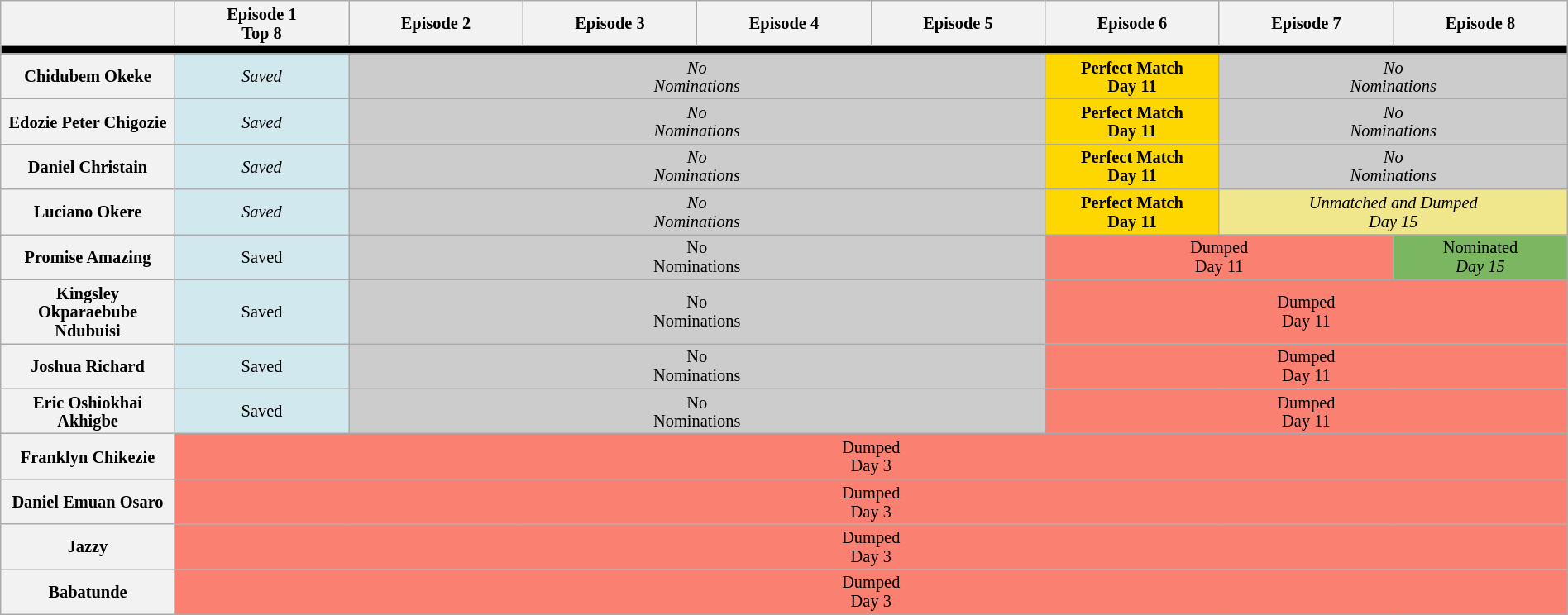<table class="wikitable" style="text-align:center; width:100%; font-size:85%; line-height:15px;">
<tr>
<th style="width:8%"></th>
<th style="width:8%">Episode 1<br>Top 8</th>
<th style="width:8%">Episode 2</th>
<th style="width:8%">Episode 3</th>
<th style="width:8%">Episode 4</th>
<th style="width:8%">Episode 5</th>
<th style="width:8%">Episode 6</th>
<th style="width:8%">Episode 7</th>
<th style="width:8%">Episode 8</th>
</tr>
<tr>
<th style="background:#000" colspan="12"></th>
</tr>
<tr>
<th>Chidubem Okeke</th>
<td style="background:#D1E8EF"><em>Saved</em></td>
<td style="background:#CCC" colspan="4"><em>No<br>Nominations</em></td>
<td style="background:gold;"><strong>Perfect Match<br>Day 11</strong></td>
<td style="background:#CCC" colspan="2"><em>No<br>Nominations</em></td>
</tr>
<tr>
<th>Edozie Peter Chigozie</th>
<td style="background:#D1E8EF"><em>Saved</em></td>
<td style="background:#CCC" colspan="4"><em>No<br>Nominations</em></td>
<td style="background:gold;"><strong>Perfect Match<br>Day 11</strong></td>
<td style="background:#CCC" colspan="2"><em>No<br>Nominations</em></td>
</tr>
<tr>
<th>Daniel Christain</th>
<td style="background:#D1E8EF"><em>Saved</em></td>
<td style="background:#CCC" colspan="4"><em>No<br>Nominations</em></td>
<td style="background:gold;"><strong>Perfect Match<br>Day 11</strong></td>
<td style="background:#CCC" colspan="2"><em>No<br>Nominations</em></td>
</tr>
<tr>
<th>Luciano Okere</th>
<td style="background:#D1E8EF"><em>Saved</em></td>
<td style="background:#CCC" colspan="4"><em>No<br>Nominations</em></td>
<td style="background:gold;"><strong>Perfect Match<br>Day 11</strong></td>
<td style="background:khaki"  colspan="2"><em>Unmatched and Dumped<br>Day 15</td>
</tr>
<tr>
<th>Promise Amazing</th>
<td style="background:#D1E8EF"></em>Saved<em></td>
<td style="background:#CCC" colspan="4"></em>No<br>Nominations<em></td>
<td style="background:#FA8072"  colspan="2"></em>Dumped<br>Day 11<em></td>
<td style="background:#7BB661"  colspan="1"></em>Nominated<em><br>Day 15</td>
</tr>
<tr>
<th>Kingsley Okparaebube Ndubuisi</th>
<td style="background:#D1E8EF"></em>Saved<em></td>
<td style="background:#CCC" colspan="4"></em>No<br>Nominations<em></td>
<td style="background:#FA8072"  colspan="3"></em>Dumped<br>Day 11<em></td>
</tr>
<tr>
<th>Joshua Richard</th>
<td style="background:#D1E8EF"></em>Saved<em></td>
<td style="background:#CCC" colspan="4"></em>No<br>Nominations<em></td>
<td style="background:#FA8072"  colspan="3"></em>Dumped<br>Day 11<em></td>
</tr>
<tr>
<th>Eric Oshiokhai Akhigbe</th>
<td style="background:#D1E8EF"></em>Saved<em></td>
<td style="background:#CCC" colspan="4"></em>No<br>Nominations<em></td>
<td style="background:#FA8072"  colspan="3"></em>Dumped<br>Day 11<em></td>
</tr>
<tr>
<th>Franklyn Chikezie</th>
<td style="background:#FA8072"  colspan="8"></em>Dumped<br>Day 3<em></td>
</tr>
<tr>
<th>Daniel Emuan Osaro</th>
<td style="background:#FA8072"  colspan="8"></em>Dumped<br>Day 3<em></td>
</tr>
<tr>
<th>Jazzy</th>
<td style="background:#FA8072"  colspan="8"></em>Dumped<br>Day 3<em></td>
</tr>
<tr>
<th>Babatunde</th>
<td style="background:#FA8072"  colspan="8"></em>Dumped<br>Day 3<em></td>
</tr>
</table>
